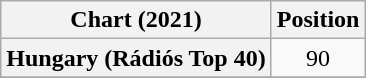<table class="wikitable plainrowheaders" style="text-align:center">
<tr>
<th scope="col">Chart (2021)</th>
<th scope="col">Position</th>
</tr>
<tr>
<th scope="row">Hungary (Rádiós Top 40)</th>
<td>90</td>
</tr>
<tr>
</tr>
</table>
